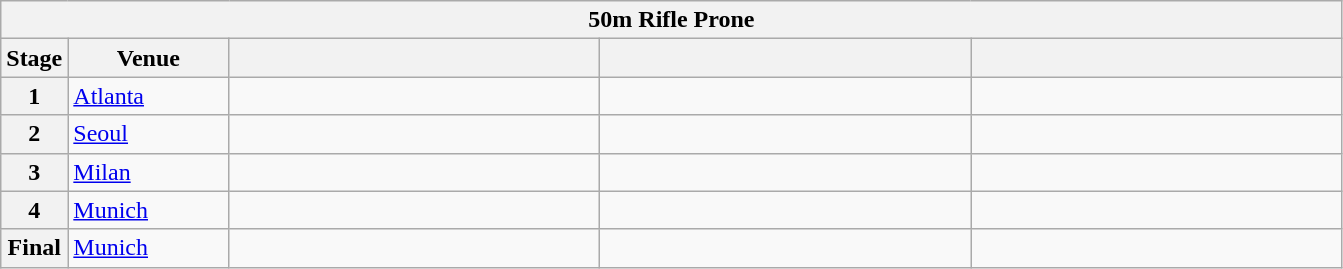<table class="wikitable">
<tr>
<th colspan="5">50m Rifle Prone</th>
</tr>
<tr>
<th>Stage</th>
<th width=100>Venue</th>
<th width=240></th>
<th width=240></th>
<th width=240></th>
</tr>
<tr>
<th>1</th>
<td> <a href='#'>Atlanta</a></td>
<td></td>
<td></td>
<td></td>
</tr>
<tr>
<th>2</th>
<td> <a href='#'>Seoul</a></td>
<td></td>
<td></td>
<td></td>
</tr>
<tr>
<th>3</th>
<td> <a href='#'>Milan</a></td>
<td></td>
<td></td>
<td></td>
</tr>
<tr>
<th>4</th>
<td> <a href='#'>Munich</a></td>
<td></td>
<td></td>
<td></td>
</tr>
<tr>
<th>Final</th>
<td> <a href='#'>Munich</a></td>
<td></td>
<td></td>
<td></td>
</tr>
</table>
